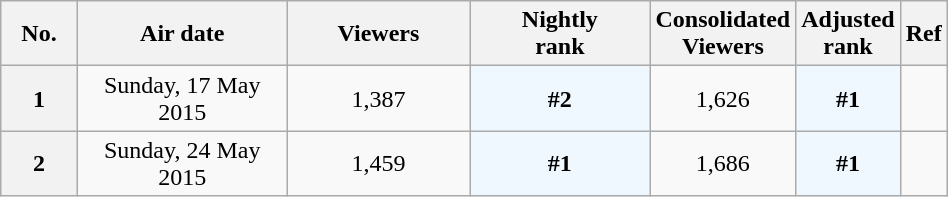<table class="wikitable" style="text-align:center; width:50%">
<tr>
<th style="width:10%">No.</th>
<th style="width:30%">Air date</th>
<th style="width:25%">Viewers<br></th>
<th style="width:25%">Nightly<br>rank</th>
<th style="width:25%">Consolidated Viewers<br></th>
<th style="width:25%">Adjusted<br>rank</th>
<th style="width:10%">Ref</th>
</tr>
<tr>
<th>1</th>
<td>Sunday, 17 May 2015</td>
<td>1,387</td>
<td style="background:#F0F8FF"><strong>#2</strong></td>
<td>1,626</td>
<td style="background:#F0F8FF"><strong>#1</strong></td>
<td></td>
</tr>
<tr>
<th>2</th>
<td>Sunday, 24 May 2015</td>
<td>1,459</td>
<td style="background:#F0F8FF"><strong>#1</strong></td>
<td>1,686</td>
<td style="background:#F0F8FF"><strong>#1</strong></td>
<td></td>
</tr>
</table>
